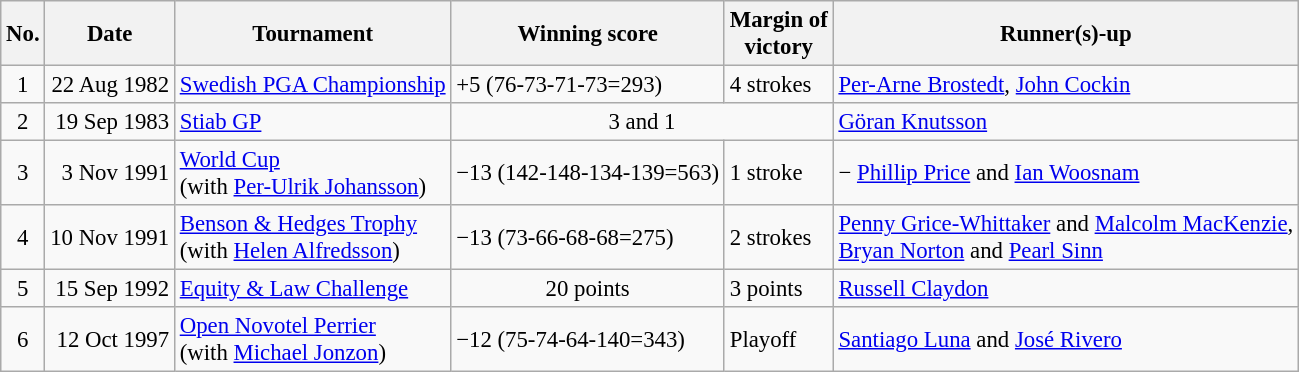<table class="wikitable" style="font-size:95%;">
<tr>
<th>No.</th>
<th>Date</th>
<th>Tournament</th>
<th>Winning score</th>
<th>Margin of<br>victory</th>
<th>Runner(s)-up</th>
</tr>
<tr>
<td align=center>1</td>
<td align=right>22 Aug 1982</td>
<td><a href='#'>Swedish PGA Championship</a></td>
<td>+5 (76-73-71-73=293)</td>
<td>4 strokes</td>
<td> <a href='#'>Per-Arne Brostedt</a>,  <a href='#'>John Cockin</a></td>
</tr>
<tr>
<td align=center>2</td>
<td align=right>19 Sep 1983</td>
<td><a href='#'>Stiab GP</a></td>
<td colspan=2 align=center>3 and 1</td>
<td> <a href='#'>Göran Knutsson</a></td>
</tr>
<tr>
<td align=center>3</td>
<td align=right>3 Nov 1991</td>
<td><a href='#'>World Cup</a><br>(with  <a href='#'>Per-Ulrik Johansson</a>)</td>
<td>−13 (142-148-134-139=563)</td>
<td>1 stroke</td>
<td> − <a href='#'>Phillip Price</a> and <a href='#'>Ian Woosnam</a></td>
</tr>
<tr>
<td align=center>4</td>
<td align=right>10 Nov 1991</td>
<td><a href='#'>Benson & Hedges Trophy</a><br>(with  <a href='#'>Helen Alfredsson</a>)</td>
<td>−13 (73-66-68-68=275)</td>
<td>2 strokes</td>
<td> <a href='#'>Penny Grice-Whittaker</a> and  <a href='#'>Malcolm MacKenzie</a>,<br> <a href='#'>Bryan Norton</a> and  <a href='#'>Pearl Sinn</a></td>
</tr>
<tr>
<td align=center>5</td>
<td align=right>15 Sep 1992</td>
<td><a href='#'>Equity & Law Challenge</a></td>
<td align=center>20 points</td>
<td>3 points</td>
<td> <a href='#'>Russell Claydon</a></td>
</tr>
<tr>
<td align=center>6</td>
<td align=right>12 Oct 1997</td>
<td><a href='#'>Open Novotel Perrier</a><br>(with  <a href='#'>Michael Jonzon</a>)</td>
<td>−12 (75-74-64-140=343)</td>
<td>Playoff</td>
<td> <a href='#'>Santiago Luna</a> and  <a href='#'>José Rivero</a></td>
</tr>
</table>
